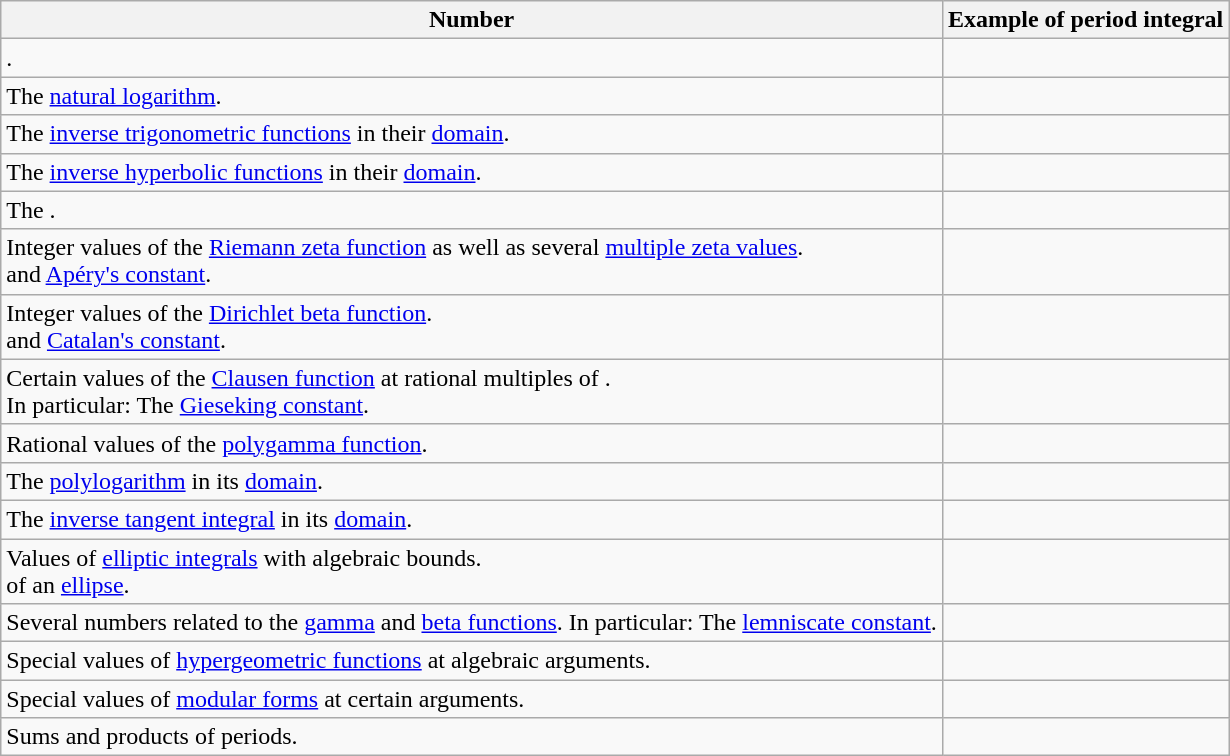<table class="wikitable">
<tr>
<th>Number</th>
<th>Example of period integral</th>
</tr>
<tr>
<td>.</td>
<td></td>
</tr>
<tr>
<td>The <a href='#'>natural logarithm</a>.</td>
<td></td>
</tr>
<tr>
<td>The <a href='#'>inverse trigonometric functions</a> in their <a href='#'>domain</a>.</td>
<td></td>
</tr>
<tr>
<td>The <a href='#'>inverse hyperbolic functions</a> in their <a href='#'>domain</a>.</td>
<td></td>
</tr>
<tr>
<td>The <a href='#'></a>.</td>
<td></td>
</tr>
<tr>
<td>Integer values of the <a href='#'>Riemann zeta function</a> as well as several <a href='#'>multiple zeta values</a>.<br> and <a href='#'>Apéry's constant</a>.</td>
<td></td>
</tr>
<tr>
<td>Integer values of the <a href='#'>Dirichlet beta function</a>.<br> and <a href='#'>Catalan's constant</a>.</td>
<td></td>
</tr>
<tr>
<td>Certain values of the <a href='#'>Clausen function</a> at rational multiples of <a href='#'></a>.<br>In particular: The <a href='#'>Gieseking constant</a>.</td>
<td></td>
</tr>
<tr>
<td>Rational values of the <a href='#'>polygamma function</a>.</td>
<td></td>
</tr>
<tr>
<td>The <a href='#'>polylogarithm</a> in its <a href='#'>domain</a>.</td>
<td></td>
</tr>
<tr>
<td>The <a href='#'>inverse tangent integral</a> in its <a href='#'>domain</a>.</td>
<td></td>
</tr>
<tr>
<td>Values of <a href='#'>elliptic integrals</a> with algebraic bounds.<br> of an <a href='#'>ellipse</a>.</td>
<td></td>
</tr>
<tr>
<td>Several numbers related to the <a href='#'>gamma</a> and <a href='#'>beta functions</a>. In particular: The <a href='#'>lemniscate constant</a>.</td>
<td></td>
</tr>
<tr>
<td>Special values of <a href='#'>hypergeometric functions</a> at algebraic arguments.</td>
<td></td>
</tr>
<tr>
<td>Special values of <a href='#'>modular forms</a> at certain arguments.</td>
<td></td>
</tr>
<tr>
<td>Sums and products of periods.</td>
<td></td>
</tr>
</table>
